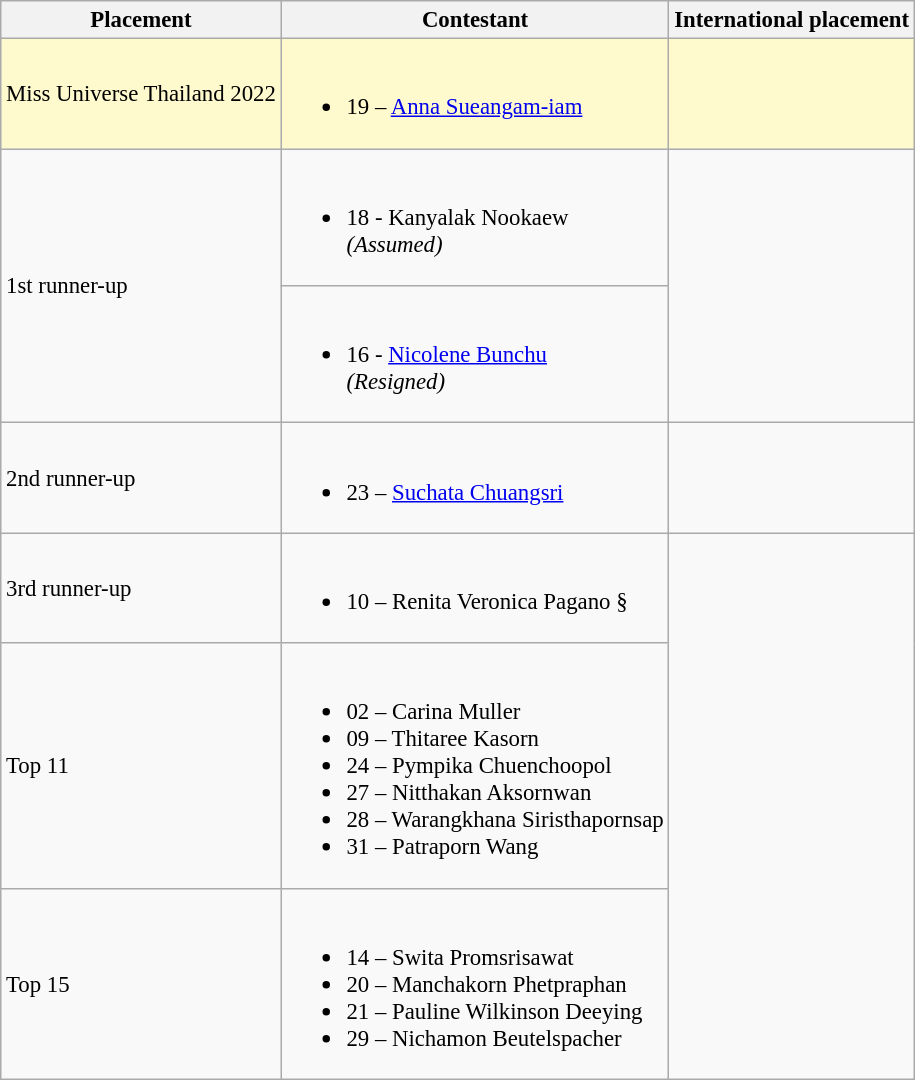<table class="wikitable sortable" style="font-size: 95%;">
<tr>
<th>Placement</th>
<th>Contestant</th>
<th>International placement</th>
</tr>
<tr style="background:#FFFACD;">
<td>Miss Universe Thailand 2022</td>
<td><br><ul><li>19 – <a href='#'>Anna Sueangam-iam</a></li></ul></td>
<td></td>
</tr>
<tr>
<td rowspan="2">1st runner-up</td>
<td><br><ul><li>18 - Kanyalak Nookaew<br><em>(Assumed)</em></li></ul></td>
</tr>
<tr>
<td><br><ul><li>16 - <a href='#'>Nicolene Bunchu</a><br><em>(Resigned)</em></li></ul></td>
</tr>
<tr>
<td>2nd runner-up</td>
<td><br><ul><li>23 – <a href='#'>Suchata Chuangsri</a></li></ul></td>
<td></td>
</tr>
<tr>
<td>3rd runner-up</td>
<td><br><ul><li>10 – Renita Veronica Pagano §</li></ul></td>
</tr>
<tr>
<td>Top 11</td>
<td><br><ul><li>02 – Carina Muller</li><li>09 – Thitaree Kasorn</li><li>24 – Pympika Chuenchoopol</li><li>27 – Nitthakan Aksornwan</li><li>28 – Warangkhana Siristhapornsap</li><li>31 – Patraporn Wang</li></ul></td>
</tr>
<tr>
<td>Top 15</td>
<td><br><ul><li>14 – Swita Promsrisawat</li><li>20 – Manchakorn Phetpraphan</li><li>21 – Pauline Wilkinson Deeying</li><li>29 – Nichamon Beutelspacher</li></ul></td>
</tr>
</table>
